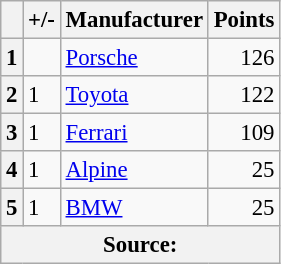<table class="wikitable" style="font-size:95%;">
<tr>
<th></th>
<th>+/-</th>
<th>Manufacturer</th>
<th>Points</th>
</tr>
<tr>
<th>1</th>
<td></td>
<td> <a href='#'>Porsche</a></td>
<td align="right">126</td>
</tr>
<tr>
<th>2</th>
<td> 1</td>
<td> <a href='#'>Toyota</a></td>
<td align="right">122</td>
</tr>
<tr>
<th>3</th>
<td> 1</td>
<td> <a href='#'>Ferrari</a></td>
<td align="right">109</td>
</tr>
<tr>
<th>4</th>
<td> 1</td>
<td> <a href='#'>Alpine</a></td>
<td align="right">25</td>
</tr>
<tr>
<th>5</th>
<td> 1</td>
<td> <a href='#'>BMW</a></td>
<td align="right">25</td>
</tr>
<tr>
<th colspan=4>Source:</th>
</tr>
</table>
